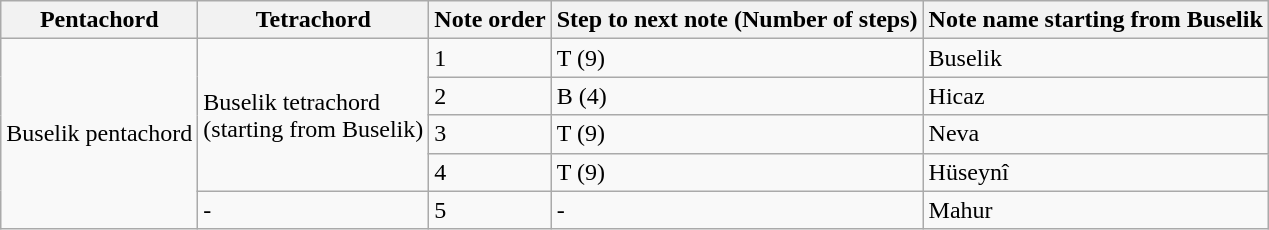<table class="wikitable">
<tr>
<th>Pentachord</th>
<th>Tetrachord</th>
<th>Note order</th>
<th>Step to next note (Number of steps)</th>
<th>Note name starting from Buselik</th>
</tr>
<tr>
<td rowspan="5">Buselik pentachord</td>
<td rowspan="4">Buselik tetrachord<br>(starting from Buselik)</td>
<td>1</td>
<td>T (9)</td>
<td>Buselik</td>
</tr>
<tr>
<td>2</td>
<td>B (4)</td>
<td>Hicaz</td>
</tr>
<tr>
<td>3</td>
<td>T (9)</td>
<td>Neva</td>
</tr>
<tr>
<td>4</td>
<td>T (9)</td>
<td>Hüseynî</td>
</tr>
<tr>
<td>-</td>
<td>5</td>
<td>-</td>
<td>Mahur</td>
</tr>
</table>
